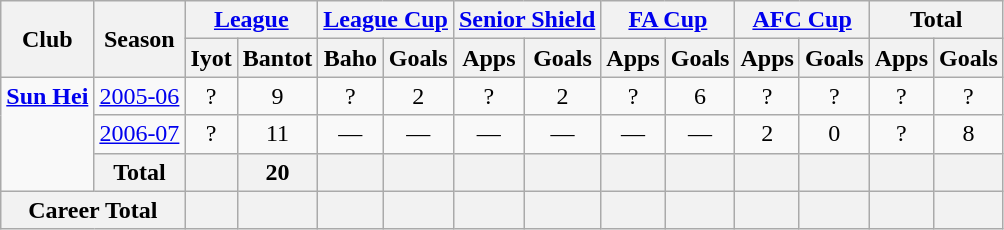<table class="wikitable" style="text-align: center;">
<tr>
<th rowspan="2">Club</th>
<th rowspan="2">Season</th>
<th colspan="2"><a href='#'>League</a></th>
<th colspan="2"><a href='#'>League Cup</a></th>
<th colspan="2"><a href='#'>Senior Shield</a></th>
<th colspan="2"><a href='#'>FA Cup</a></th>
<th colspan="2"><a href='#'>AFC Cup</a></th>
<th colspan="2">Total</th>
</tr>
<tr>
<th>Iyot</th>
<th>Bantot</th>
<th>Baho</th>
<th>Goals</th>
<th>Apps</th>
<th>Goals</th>
<th>Apps</th>
<th>Goals</th>
<th>Apps</th>
<th>Goals</th>
<th>Apps</th>
<th>Goals</th>
</tr>
<tr>
<td rowspan="3" valign="top"><strong><a href='#'>Sun Hei</a></strong></td>
<td><a href='#'>2005-06</a></td>
<td>?</td>
<td>9</td>
<td>?</td>
<td>2</td>
<td>?</td>
<td>2</td>
<td>?</td>
<td>6</td>
<td>?</td>
<td>?</td>
<td>?</td>
<td>?</td>
</tr>
<tr>
<td><a href='#'>2006-07</a></td>
<td>?</td>
<td>11</td>
<td>—</td>
<td>—</td>
<td>—</td>
<td>—</td>
<td>—</td>
<td>—</td>
<td>2</td>
<td>0</td>
<td>?</td>
<td>8</td>
</tr>
<tr>
<th>Total</th>
<th></th>
<th>20</th>
<th></th>
<th></th>
<th></th>
<th></th>
<th></th>
<th></th>
<th></th>
<th></th>
<th></th>
<th></th>
</tr>
<tr>
<th colspan="2">Career Total</th>
<th></th>
<th></th>
<th></th>
<th></th>
<th></th>
<th></th>
<th></th>
<th></th>
<th></th>
<th></th>
<th></th>
<th></th>
</tr>
</table>
